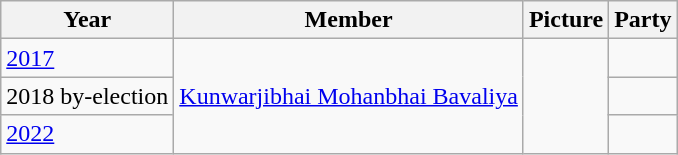<table class="wikitable sortable">
<tr>
<th>Year</th>
<th>Member</th>
<th>Picture</th>
<th colspan="2">Party</th>
</tr>
<tr>
<td><a href='#'>2017</a></td>
<td rowspan=3><a href='#'>Kunwarjibhai Mohanbhai Bavaliya</a></td>
<td rowspan=3></td>
<td></td>
</tr>
<tr>
<td>2018 by-election</td>
<td></td>
</tr>
<tr>
<td><a href='#'>2022</a></td>
</tr>
</table>
